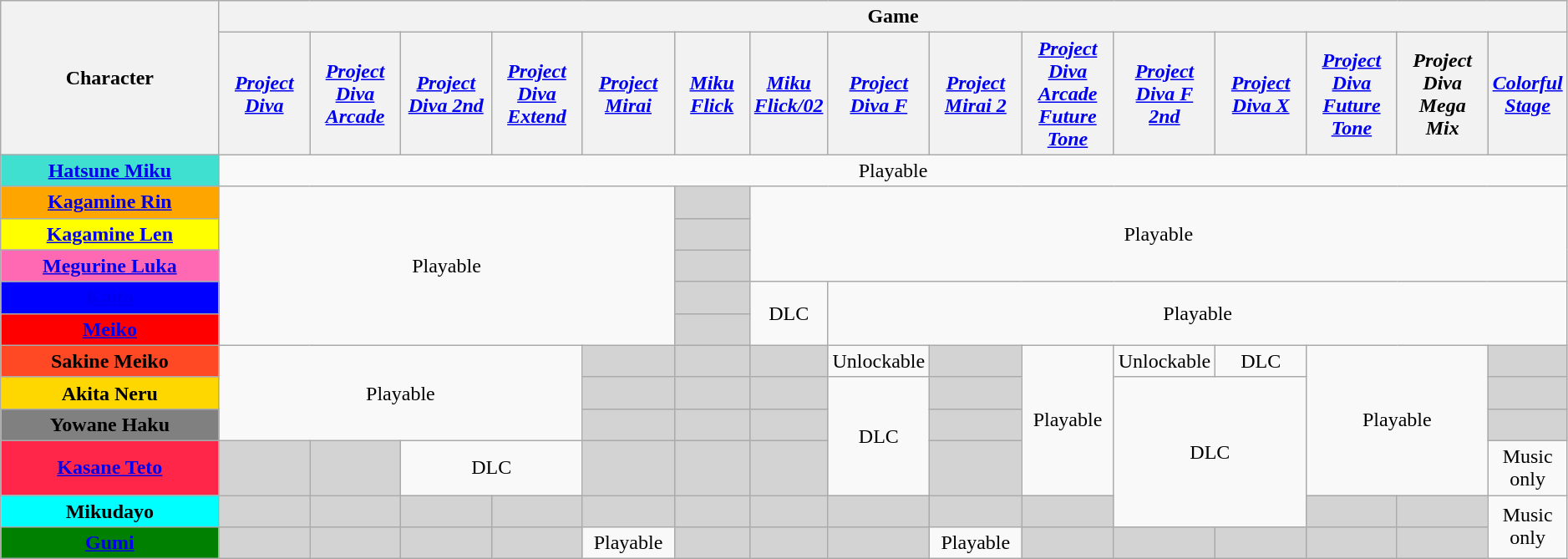<table class="wikitable" style="text-align:center; width:99%;">
<tr>
<th rowspan="2" style="width:15%;">Character</th>
<th colspan="15" style="text-align:center;">Game</th>
</tr>
<tr>
<th style="text-align:center; width:6%;"><em><a href='#'>Project Diva</a></em></th>
<th style="text-align:center; width:6%;"><em><a href='#'>Project Diva Arcade</a></em></th>
<th style="text-align:center; width:6%;"><em><a href='#'>Project Diva 2nd</a></em></th>
<th style="text-align:center; width:6%;"><em><a href='#'>Project Diva Extend</a></em></th>
<th style="text-align:center; width:6%;"><em><a href='#'>Project Mirai</a></em></th>
<th style="text-align:center; width:5%;"><em><a href='#'>Miku Flick</a></em></th>
<th style="text-align:center; width:5%;"><em><a href='#'>Miku Flick/02</a></em></th>
<th style="text-align:center; width:6%;"><em><a href='#'>Project Diva F</a></em></th>
<th style="text-align:center; width:6%;"><em><a href='#'>Project Mirai 2</a></em></th>
<th style="text-align:center; width:6%;"><em><a href='#'>Project Diva Arcade Future Tone</a></em></th>
<th style="text-align:center; width:6%;"><em><a href='#'>Project Diva F 2nd</a></em></th>
<th style="text-align:center; width:6%;"><em><a href='#'>Project Diva X</a></em></th>
<th style="text-align:center; width:6%;"><em><a href='#'>Project Diva Future Tone</a></em></th>
<th style="text-align:center; width:6%;"><em>Project Diva Mega Mix</em></th>
<th style="text-align:center; width:7%;"><em><a href='#'>Colorful Stage</a></em></th>
</tr>
<tr>
<th style="background:turquoise"><a href='#'>Hatsune Miku</a></th>
<td colspan="15">Playable</td>
</tr>
<tr>
<th style="background:orange"><a href='#'>Kagamine Rin</a></th>
<td colspan="5" rowspan="5">Playable</td>
<td style="background:lightgrey;"> </td>
<td colspan="9" rowspan="3">Playable</td>
</tr>
<tr>
<th style="background:yellow"><a href='#'>Kagamine Len</a></th>
<td style="background:lightgrey;"> </td>
</tr>
<tr>
<th style="background:hotpink"><a href='#'>Megurine Luka</a></th>
<td style="background:lightgrey;"> </td>
</tr>
<tr>
<th style="background:blue"><a href='#'>Kaito</a></th>
<td style="background:lightgrey;"> </td>
<td rowspan="2">DLC</td>
<td colspan="8" rowspan="2">Playable</td>
</tr>
<tr>
<th style="background:red"><a href='#'>Meiko</a></th>
<td style="background:lightgrey;"> </td>
</tr>
<tr>
<th style="background:#ff4925">Sakine Meiko</th>
<td colspan="4" rowspan="3">Playable</td>
<td style="background:lightgrey;"> </td>
<td style="background:lightgrey;"> </td>
<td style="background:lightgrey;"> </td>
<td>Unlockable</td>
<td style="background:lightgrey;"> </td>
<td colspan="1" rowspan="4">Playable</td>
<td colspan="1">Unlockable</td>
<td colspan="1">DLC</td>
<td colspan="2" rowspan="4">Playable</td>
<td style="background:lightgrey;"> </td>
</tr>
<tr>
<th style="background:gold">Akita Neru</th>
<td style="background:lightgrey;"> </td>
<td style="background:lightgrey;"> </td>
<td style="background:lightgrey;"> </td>
<td rowspan="3">DLC</td>
<td style="background:lightgrey;"> </td>
<td colspan="2" rowspan="4">DLC</td>
<td style="background:lightgrey;"> </td>
</tr>
<tr>
<th style="background:grey">Yowane Haku</th>
<td style="background:lightgrey;"> </td>
<td style="background:lightgrey;"> </td>
<td style="background:lightgrey;"> </td>
<td style="background:lightgrey;"> </td>
<td style="background:lightgrey;"> </td>
</tr>
<tr>
<th style="background:#ff264a"><a href='#'>Kasane Teto</a></th>
<td style="background:lightgrey;"> </td>
<td style="background:lightgrey;"> </td>
<td colspan="2">DLC</td>
<td style="background:lightgrey;"> </td>
<td style="background:lightgrey;"> </td>
<td style="background:lightgrey;"> </td>
<td style="background:lightgray;"> </td>
<td colspan="2">Music only</td>
</tr>
<tr>
<th style="background:cyan">Mikudayo</th>
<td style="background:lightgrey;"> </td>
<td style="background:lightgrey;"> </td>
<td style="background:lightgrey;"> </td>
<td style="background:lightgrey;"> </td>
<td style="background:lightgrey;"> </td>
<td style="background:lightgrey;"> </td>
<td style="background:lightgrey;"> </td>
<td style="background:lightgrey;"> </td>
<td style="background:lightgrey;"> </td>
<td style="background:lightgrey;"> </td>
<td style="background:lightgrey;"> </td>
<td style="background:lightgrey;"> </td>
<td rowspan="2">Music only</td>
</tr>
<tr>
<th style="background:green"><a href='#'>Gumi</a></th>
<td style="background:lightgrey;"> </td>
<td style="background:lightgrey;"> </td>
<td style="background:lightgrey;"> </td>
<td style="background:lightgrey;"> </td>
<td>Playable</td>
<td style="background:lightgrey;"> </td>
<td style="background:lightgrey;"> </td>
<td style="background:lightgrey;"> </td>
<td>Playable</td>
<td style="background:lightgrey;"> </td>
<td style="background:lightgrey;"> </td>
<td style="background:lightgrey;"> </td>
<td style="background:lightgrey;"> </td>
<td style="background:lightgrey;"> </td>
</tr>
</table>
